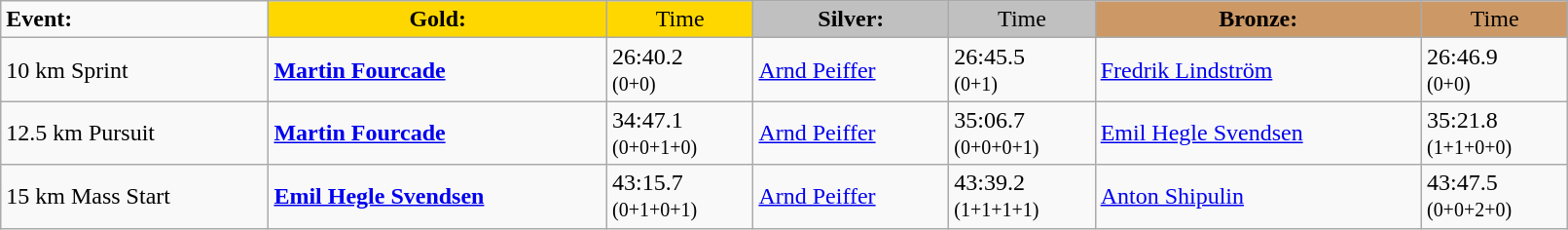<table class="wikitable" width=85%>
<tr>
<td><strong>Event:</strong></td>
<td style="text-align:center;background-color:gold;"><strong>Gold:</strong></td>
<td style="text-align:center;background-color:gold;">Time</td>
<td style="text-align:center;background-color:silver;"><strong>Silver:</strong></td>
<td style="text-align:center;background-color:silver;">Time</td>
<td style="text-align:center;background-color:#CC9966;"><strong>Bronze:</strong></td>
<td style="text-align:center;background-color:#CC9966;">Time</td>
</tr>
<tr>
<td>10 km Sprint<br></td>
<td><strong><a href='#'>Martin Fourcade</a></strong><br><small></small></td>
<td>26:40.2<br><small>(0+0)</small></td>
<td><a href='#'>Arnd Peiffer</a><br><small></small></td>
<td>26:45.5<br><small>(0+1)</small></td>
<td><a href='#'>Fredrik Lindström</a><br><small></small></td>
<td>26:46.9<br><small>(0+0)</small></td>
</tr>
<tr>
<td>12.5 km Pursuit<br></td>
<td><strong><a href='#'>Martin Fourcade</a></strong> <br><small></small></td>
<td>34:47.1<br><small>(0+0+1+0)</small></td>
<td><a href='#'>Arnd Peiffer</a><br><small></small></td>
<td>35:06.7<br><small>(0+0+0+1)</small></td>
<td><a href='#'>Emil Hegle Svendsen</a><br><small></small></td>
<td>35:21.8<br><small>(1+1+0+0)</small></td>
</tr>
<tr>
<td>15 km Mass Start<br></td>
<td><strong><a href='#'>Emil Hegle Svendsen</a></strong><br><small></small></td>
<td>43:15.7<br><small>(0+1+0+1)</small></td>
<td><a href='#'>Arnd Peiffer</a><br><small></small></td>
<td>43:39.2<br><small>(1+1+1+1)</small></td>
<td><a href='#'>Anton Shipulin</a><br><small></small></td>
<td>43:47.5<br><small>(0+0+2+0)</small></td>
</tr>
</table>
